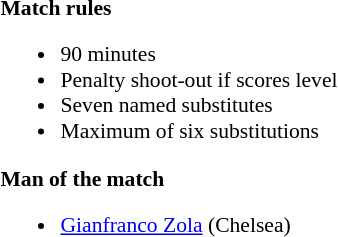<table width=100% style="font-size:90%">
<tr>
<td width=50% valign=top><br><strong>Match rules</strong><ul><li>90 minutes</li><li>Penalty shoot-out if scores level</li><li>Seven named substitutes</li><li>Maximum of six substitutions</li></ul><strong>Man of the match</strong><ul><li><a href='#'>Gianfranco Zola</a> (Chelsea)</li></ul></td>
</tr>
</table>
